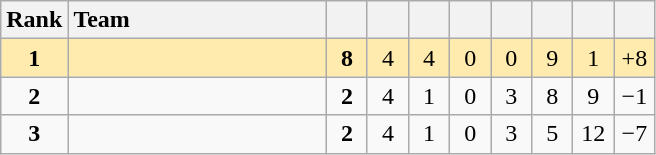<table class="wikitable" style="text-align: center;">
<tr>
<th width=30>Rank</th>
<th width=165 style="text-align:left;">Team</th>
<th width=20></th>
<th width=20></th>
<th width=20></th>
<th width=20></th>
<th width=20></th>
<th width=20></th>
<th width=20></th>
<th width=20></th>
</tr>
<tr style="background:#ffebad;">
<td><strong>1</strong></td>
<td style="text-align:left;"></td>
<td><strong>8</strong></td>
<td>4</td>
<td>4</td>
<td>0</td>
<td>0</td>
<td>9</td>
<td>1</td>
<td>+8</td>
</tr>
<tr>
<td><strong>2</strong></td>
<td style="text-align:left;"></td>
<td><strong>2</strong></td>
<td>4</td>
<td>1</td>
<td>0</td>
<td>3</td>
<td>8</td>
<td>9</td>
<td>−1</td>
</tr>
<tr>
<td><strong>3</strong></td>
<td style="text-align:left;"></td>
<td><strong>2</strong></td>
<td>4</td>
<td>1</td>
<td>0</td>
<td>3</td>
<td>5</td>
<td>12</td>
<td>−7</td>
</tr>
</table>
